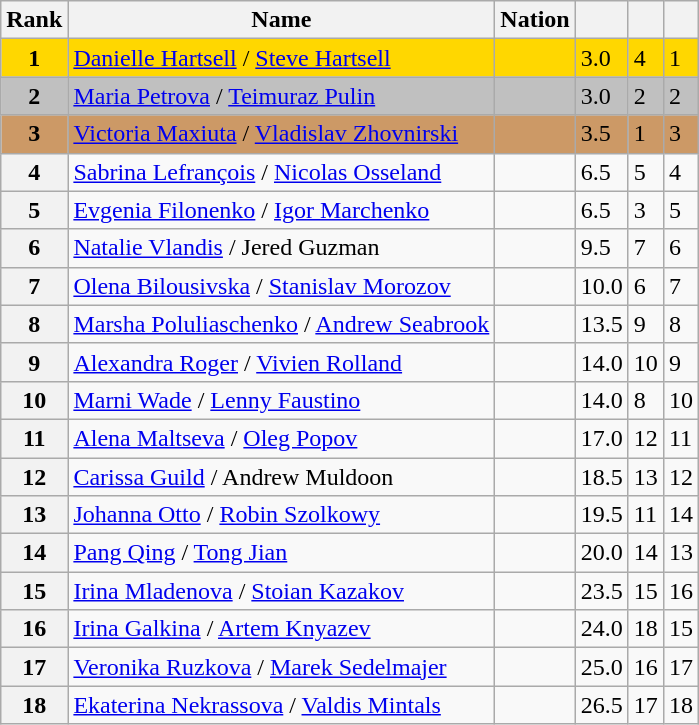<table class="wikitable sortable">
<tr>
<th>Rank</th>
<th>Name</th>
<th>Nation</th>
<th></th>
<th></th>
<th></th>
</tr>
<tr bgcolor=gold>
<td align=center><strong>1</strong></td>
<td><a href='#'>Danielle Hartsell</a> / <a href='#'>Steve Hartsell</a></td>
<td></td>
<td>3.0</td>
<td>4</td>
<td>1</td>
</tr>
<tr bgcolor=silver>
<td align=center><strong>2</strong></td>
<td><a href='#'>Maria Petrova</a> / <a href='#'>Teimuraz Pulin</a></td>
<td></td>
<td>3.0</td>
<td>2</td>
<td>2</td>
</tr>
<tr bgcolor=cc9966>
<td align=center><strong>3</strong></td>
<td><a href='#'>Victoria Maxiuta</a> / <a href='#'>Vladislav Zhovnirski</a></td>
<td></td>
<td>3.5</td>
<td>1</td>
<td>3</td>
</tr>
<tr>
<th>4</th>
<td><a href='#'>Sabrina Lefrançois</a> / <a href='#'>Nicolas Osseland</a></td>
<td></td>
<td>6.5</td>
<td>5</td>
<td>4</td>
</tr>
<tr>
<th>5</th>
<td><a href='#'>Evgenia Filonenko</a> / <a href='#'>Igor Marchenko</a></td>
<td></td>
<td>6.5</td>
<td>3</td>
<td>5</td>
</tr>
<tr>
<th>6</th>
<td><a href='#'>Natalie Vlandis</a> / Jered Guzman</td>
<td></td>
<td>9.5</td>
<td>7</td>
<td>6</td>
</tr>
<tr>
<th>7</th>
<td><a href='#'>Olena Bilousivska</a> / <a href='#'>Stanislav Morozov</a></td>
<td></td>
<td>10.0</td>
<td>6</td>
<td>7</td>
</tr>
<tr>
<th>8</th>
<td><a href='#'>Marsha Poluliaschenko</a> / <a href='#'>Andrew Seabrook</a></td>
<td></td>
<td>13.5</td>
<td>9</td>
<td>8</td>
</tr>
<tr>
<th>9</th>
<td><a href='#'>Alexandra Roger</a> / <a href='#'>Vivien Rolland</a></td>
<td></td>
<td>14.0</td>
<td>10</td>
<td>9</td>
</tr>
<tr>
<th>10</th>
<td><a href='#'>Marni Wade</a> / <a href='#'>Lenny Faustino</a></td>
<td></td>
<td>14.0</td>
<td>8</td>
<td>10</td>
</tr>
<tr>
<th>11</th>
<td><a href='#'>Alena Maltseva</a> / <a href='#'>Oleg Popov</a></td>
<td></td>
<td>17.0</td>
<td>12</td>
<td>11</td>
</tr>
<tr>
<th>12</th>
<td><a href='#'>Carissa Guild</a> / Andrew Muldoon</td>
<td></td>
<td>18.5</td>
<td>13</td>
<td>12</td>
</tr>
<tr>
<th>13</th>
<td><a href='#'>Johanna Otto</a> / <a href='#'>Robin Szolkowy</a></td>
<td></td>
<td>19.5</td>
<td>11</td>
<td>14</td>
</tr>
<tr>
<th>14</th>
<td><a href='#'>Pang Qing</a> / <a href='#'>Tong Jian</a></td>
<td></td>
<td>20.0</td>
<td>14</td>
<td>13</td>
</tr>
<tr>
<th>15</th>
<td><a href='#'>Irina Mladenova</a> / <a href='#'>Stoian Kazakov</a></td>
<td></td>
<td>23.5</td>
<td>15</td>
<td>16</td>
</tr>
<tr>
<th>16</th>
<td><a href='#'>Irina Galkina</a> / <a href='#'>Artem Knyazev</a></td>
<td></td>
<td>24.0</td>
<td>18</td>
<td>15</td>
</tr>
<tr>
<th>17</th>
<td><a href='#'>Veronika Ruzkova</a> / <a href='#'>Marek Sedelmajer</a></td>
<td></td>
<td>25.0</td>
<td>16</td>
<td>17</td>
</tr>
<tr>
<th>18</th>
<td><a href='#'>Ekaterina Nekrassova</a> / <a href='#'>Valdis Mintals</a></td>
<td></td>
<td>26.5</td>
<td>17</td>
<td>18</td>
</tr>
</table>
